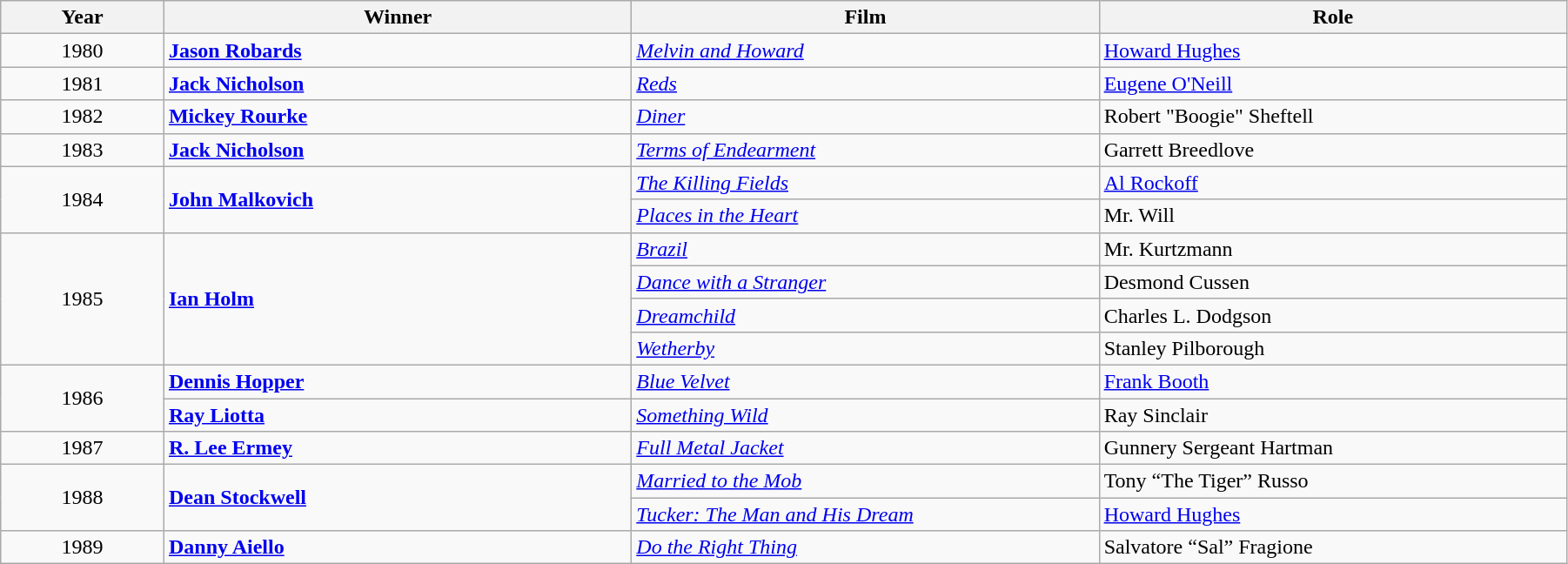<table class="wikitable" width="95%" cellpadding="5">
<tr>
<th width="100"><strong>Year</strong></th>
<th width="300"><strong>Winner</strong></th>
<th width="300"><strong>Film</strong></th>
<th width="300"><strong>Role</strong></th>
</tr>
<tr>
<td style="text-align:center;">1980</td>
<td><strong><a href='#'>Jason Robards</a></strong></td>
<td><em><a href='#'>Melvin and Howard</a></em></td>
<td><a href='#'>Howard Hughes</a></td>
</tr>
<tr>
<td style="text-align:center;">1981</td>
<td><strong><a href='#'>Jack Nicholson</a></strong></td>
<td><em><a href='#'>Reds</a></em></td>
<td><a href='#'>Eugene O'Neill</a></td>
</tr>
<tr>
<td style="text-align:center;">1982</td>
<td><strong><a href='#'>Mickey Rourke</a></strong></td>
<td><em><a href='#'>Diner</a></em></td>
<td>Robert "Boogie" Sheftell</td>
</tr>
<tr>
<td style="text-align:center;">1983</td>
<td><strong><a href='#'>Jack Nicholson</a></strong></td>
<td><em><a href='#'>Terms of Endearment</a></em></td>
<td>Garrett Breedlove</td>
</tr>
<tr>
<td rowspan="2" style="text-align:center;">1984</td>
<td rowspan="2"><strong><a href='#'>John Malkovich</a></strong></td>
<td><em><a href='#'>The Killing Fields</a></em></td>
<td><a href='#'>Al Rockoff</a></td>
</tr>
<tr>
<td><em><a href='#'>Places in the Heart</a></em></td>
<td>Mr. Will</td>
</tr>
<tr>
<td rowspan="4" style="text-align:center;">1985</td>
<td rowspan="4"><strong><a href='#'>Ian Holm</a></strong></td>
<td><em><a href='#'>Brazil</a></em></td>
<td>Mr. Kurtzmann</td>
</tr>
<tr>
<td><em><a href='#'>Dance with a Stranger</a></em></td>
<td>Desmond Cussen</td>
</tr>
<tr>
<td><em><a href='#'>Dreamchild</a></em></td>
<td>Charles L. Dodgson</td>
</tr>
<tr>
<td><em><a href='#'>Wetherby</a></em></td>
<td>Stanley Pilborough</td>
</tr>
<tr>
<td rowspan="2" style="text-align:center;">1986</td>
<td><strong><a href='#'>Dennis Hopper</a></strong></td>
<td><em><a href='#'>Blue Velvet</a></em></td>
<td><a href='#'>Frank Booth</a></td>
</tr>
<tr>
<td><strong><a href='#'>Ray Liotta</a></strong></td>
<td><em><a href='#'>Something Wild</a></em></td>
<td>Ray Sinclair</td>
</tr>
<tr>
<td style="text-align:center;">1987</td>
<td><strong><a href='#'>R. Lee Ermey</a></strong></td>
<td><em><a href='#'>Full Metal Jacket</a></em></td>
<td>Gunnery Sergeant Hartman</td>
</tr>
<tr>
<td rowspan="2" style="text-align:center;">1988</td>
<td rowspan="2"><strong><a href='#'>Dean Stockwell</a></strong></td>
<td><em><a href='#'>Married to the Mob</a></em></td>
<td>Tony “The Tiger” Russo</td>
</tr>
<tr>
<td><em><a href='#'>Tucker: The Man and His Dream</a></em></td>
<td><a href='#'>Howard Hughes</a></td>
</tr>
<tr>
<td style="text-align:center;">1989</td>
<td><strong><a href='#'>Danny Aiello</a></strong></td>
<td><em><a href='#'>Do the Right Thing</a></em></td>
<td>Salvatore “Sal” Fragione</td>
</tr>
</table>
